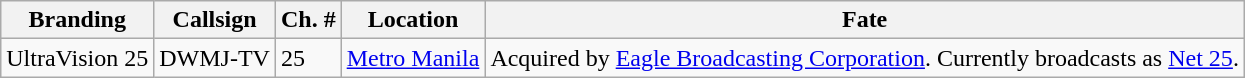<table class="wikitable">
<tr>
<th>Branding</th>
<th>Callsign</th>
<th>Ch. #</th>
<th>Location</th>
<th>Fate</th>
</tr>
<tr>
<td>UltraVision 25</td>
<td>DWMJ-TV</td>
<td>25</td>
<td><a href='#'>Metro Manila</a></td>
<td>Acquired by <a href='#'>Eagle Broadcasting Corporation</a>. Currently broadcasts as <a href='#'>Net 25</a>.</td>
</tr>
</table>
